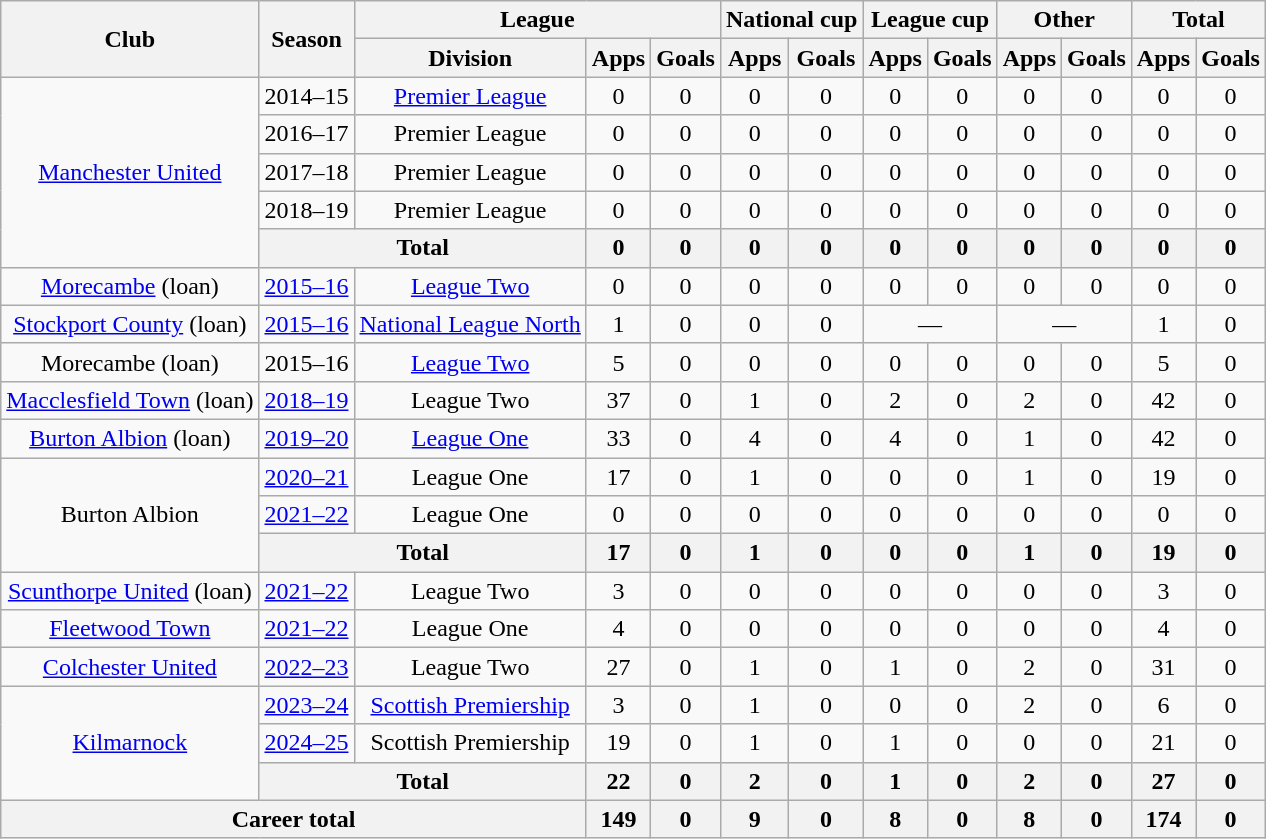<table class="wikitable" style="text-align:center">
<tr>
<th rowspan="2">Club</th>
<th rowspan="2">Season</th>
<th colspan="3">League</th>
<th colspan="2">National cup</th>
<th colspan="2">League cup</th>
<th colspan="2">Other</th>
<th colspan="2">Total</th>
</tr>
<tr>
<th>Division</th>
<th>Apps</th>
<th>Goals</th>
<th>Apps</th>
<th>Goals</th>
<th>Apps</th>
<th>Goals</th>
<th>Apps</th>
<th>Goals</th>
<th>Apps</th>
<th>Goals</th>
</tr>
<tr>
<td rowspan="5"><a href='#'>Manchester United</a></td>
<td>2014–15</td>
<td><a href='#'>Premier League</a></td>
<td>0</td>
<td>0</td>
<td>0</td>
<td>0</td>
<td>0</td>
<td>0</td>
<td>0</td>
<td>0</td>
<td>0</td>
<td>0</td>
</tr>
<tr>
<td>2016–17</td>
<td>Premier League</td>
<td>0</td>
<td>0</td>
<td>0</td>
<td>0</td>
<td>0</td>
<td>0</td>
<td>0</td>
<td>0</td>
<td>0</td>
<td>0</td>
</tr>
<tr>
<td>2017–18</td>
<td>Premier League</td>
<td>0</td>
<td>0</td>
<td>0</td>
<td>0</td>
<td>0</td>
<td>0</td>
<td>0</td>
<td>0</td>
<td>0</td>
<td>0</td>
</tr>
<tr>
<td>2018–19</td>
<td>Premier League</td>
<td>0</td>
<td>0</td>
<td>0</td>
<td>0</td>
<td>0</td>
<td>0</td>
<td>0</td>
<td>0</td>
<td>0</td>
<td>0</td>
</tr>
<tr>
<th colspan="2">Total</th>
<th>0</th>
<th>0</th>
<th>0</th>
<th>0</th>
<th>0</th>
<th>0</th>
<th>0</th>
<th>0</th>
<th>0</th>
<th>0</th>
</tr>
<tr>
<td><a href='#'>Morecambe</a> (loan)</td>
<td><a href='#'>2015–16</a></td>
<td><a href='#'>League Two</a></td>
<td>0</td>
<td>0</td>
<td>0</td>
<td>0</td>
<td>0</td>
<td>0</td>
<td>0</td>
<td>0</td>
<td>0</td>
<td>0</td>
</tr>
<tr>
<td><a href='#'>Stockport County</a> (loan)</td>
<td><a href='#'>2015–16</a></td>
<td><a href='#'>National League North</a></td>
<td>1</td>
<td>0</td>
<td>0</td>
<td>0</td>
<td colspan="2">—</td>
<td colspan="2">—</td>
<td>1</td>
<td>0</td>
</tr>
<tr>
<td>Morecambe (loan)</td>
<td>2015–16</td>
<td><a href='#'>League Two</a></td>
<td>5</td>
<td>0</td>
<td>0</td>
<td>0</td>
<td>0</td>
<td>0</td>
<td>0</td>
<td>0</td>
<td>5</td>
<td>0</td>
</tr>
<tr>
<td><a href='#'>Macclesfield Town</a> (loan)</td>
<td><a href='#'>2018–19</a></td>
<td>League Two</td>
<td>37</td>
<td>0</td>
<td>1</td>
<td>0</td>
<td>2</td>
<td>0</td>
<td>2</td>
<td>0</td>
<td>42</td>
<td>0</td>
</tr>
<tr>
<td><a href='#'>Burton Albion</a> (loan)</td>
<td><a href='#'>2019–20</a></td>
<td><a href='#'>League One</a></td>
<td>33</td>
<td>0</td>
<td>4</td>
<td>0</td>
<td>4</td>
<td>0</td>
<td>1</td>
<td>0</td>
<td>42</td>
<td>0</td>
</tr>
<tr>
<td rowspan="3">Burton Albion</td>
<td><a href='#'>2020–21</a></td>
<td>League One</td>
<td>17</td>
<td>0</td>
<td>1</td>
<td>0</td>
<td>0</td>
<td>0</td>
<td>1</td>
<td>0</td>
<td>19</td>
<td>0</td>
</tr>
<tr>
<td><a href='#'>2021–22</a></td>
<td>League One</td>
<td>0</td>
<td>0</td>
<td>0</td>
<td>0</td>
<td>0</td>
<td>0</td>
<td>0</td>
<td>0</td>
<td>0</td>
<td>0</td>
</tr>
<tr>
<th colspan="2">Total</th>
<th>17</th>
<th>0</th>
<th>1</th>
<th>0</th>
<th>0</th>
<th>0</th>
<th>1</th>
<th>0</th>
<th>19</th>
<th>0</th>
</tr>
<tr>
<td><a href='#'>Scunthorpe United</a> (loan)</td>
<td><a href='#'>2021–22</a></td>
<td>League Two</td>
<td>3</td>
<td>0</td>
<td>0</td>
<td>0</td>
<td>0</td>
<td>0</td>
<td>0</td>
<td>0</td>
<td>3</td>
<td>0</td>
</tr>
<tr>
<td><a href='#'>Fleetwood Town</a></td>
<td><a href='#'>2021–22</a></td>
<td>League One</td>
<td>4</td>
<td>0</td>
<td>0</td>
<td>0</td>
<td>0</td>
<td>0</td>
<td>0</td>
<td>0</td>
<td>4</td>
<td>0</td>
</tr>
<tr>
<td><a href='#'>Colchester United</a></td>
<td><a href='#'>2022–23</a></td>
<td>League Two</td>
<td>27</td>
<td>0</td>
<td>1</td>
<td>0</td>
<td>1</td>
<td>0</td>
<td>2</td>
<td>0</td>
<td>31</td>
<td>0</td>
</tr>
<tr>
<td rowspan="3"><a href='#'>Kilmarnock</a></td>
<td><a href='#'>2023–24</a></td>
<td><a href='#'>Scottish Premiership</a></td>
<td>3</td>
<td>0</td>
<td>1</td>
<td>0</td>
<td>0</td>
<td>0</td>
<td>2</td>
<td>0</td>
<td>6</td>
<td>0</td>
</tr>
<tr>
<td><a href='#'>2024–25</a></td>
<td>Scottish Premiership</td>
<td>19</td>
<td>0</td>
<td>1</td>
<td>0</td>
<td>1</td>
<td>0</td>
<td>0</td>
<td>0</td>
<td>21</td>
<td>0</td>
</tr>
<tr>
<th colspan="2">Total</th>
<th>22</th>
<th>0</th>
<th>2</th>
<th>0</th>
<th>1</th>
<th>0</th>
<th>2</th>
<th>0</th>
<th>27</th>
<th>0</th>
</tr>
<tr>
<th colspan="3">Career total</th>
<th>149</th>
<th>0</th>
<th>9</th>
<th>0</th>
<th>8</th>
<th>0</th>
<th>8</th>
<th>0</th>
<th>174</th>
<th>0</th>
</tr>
</table>
